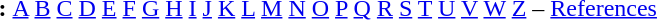<table id="toc" border="0">
<tr>
<th>:</th>
<td><a href='#'>A</a> <a href='#'>B</a> <a href='#'>C</a> <a href='#'>D</a> <a href='#'>E</a> <a href='#'>F</a> <a href='#'>G</a> <a href='#'>H</a> <a href='#'>I</a> <a href='#'>J</a> <a href='#'>K</a> <a href='#'>L</a> <a href='#'>M</a> <a href='#'>N</a> <a href='#'>O</a> <a href='#'>P</a> <a href='#'>Q</a> <a href='#'>R</a> <a href='#'>S</a> <a href='#'>T</a> <a href='#'>U</a> <a href='#'>V</a> <a href='#'>W</a> <a href='#'>Z</a> – <a href='#'>References</a></td>
</tr>
</table>
